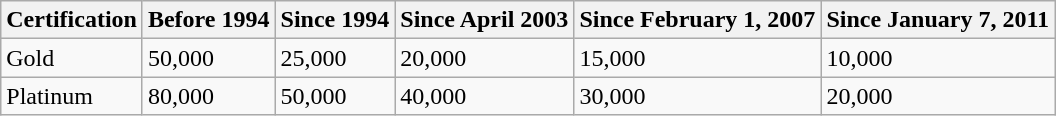<table class="wikitable">
<tr>
<th>Certification</th>
<th>Before 1994</th>
<th>Since 1994</th>
<th>Since April 2003</th>
<th>Since February 1, 2007</th>
<th>Since January 7, 2011</th>
</tr>
<tr>
<td>Gold</td>
<td>50,000</td>
<td>25,000</td>
<td>20,000</td>
<td>15,000</td>
<td>10,000</td>
</tr>
<tr>
<td>Platinum</td>
<td>80,000</td>
<td>50,000</td>
<td>40,000</td>
<td>30,000</td>
<td>20,000</td>
</tr>
</table>
